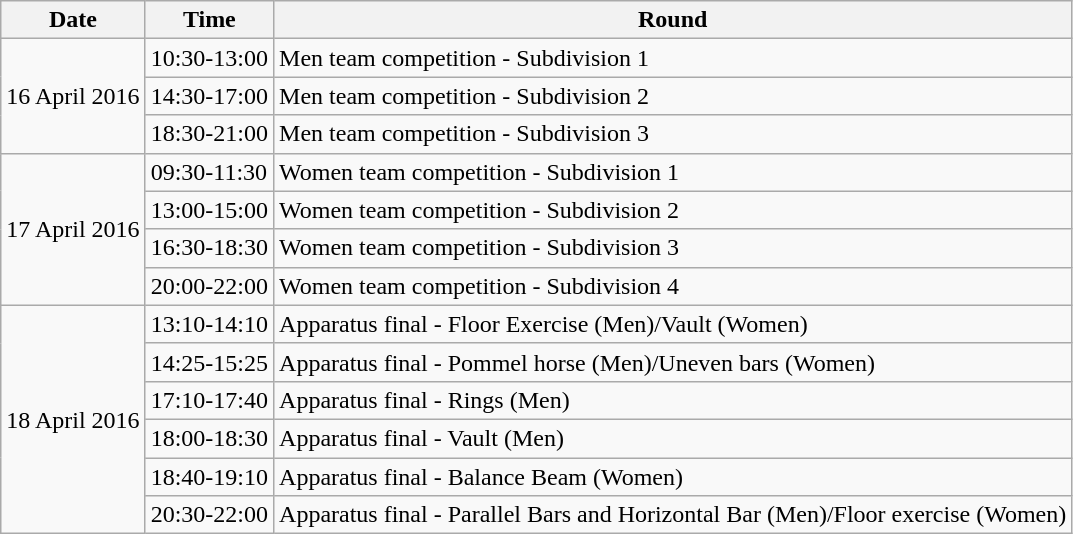<table class="wikitable">
<tr>
<th>Date</th>
<th>Time</th>
<th>Round</th>
</tr>
<tr>
<td rowspan=3>16 April 2016</td>
<td>10:30-13:00</td>
<td>Men team competition - Subdivision 1</td>
</tr>
<tr>
<td>14:30-17:00</td>
<td>Men team competition - Subdivision 2</td>
</tr>
<tr>
<td>18:30-21:00</td>
<td>Men team competition - Subdivision 3</td>
</tr>
<tr>
<td rowspan=4>17 April 2016</td>
<td>09:30-11:30</td>
<td>Women team competition - Subdivision 1</td>
</tr>
<tr>
<td>13:00-15:00</td>
<td>Women team competition - Subdivision 2</td>
</tr>
<tr>
<td>16:30-18:30</td>
<td>Women team competition - Subdivision 3</td>
</tr>
<tr>
<td>20:00-22:00</td>
<td>Women team competition - Subdivision 4</td>
</tr>
<tr>
<td rowspan=6>18 April 2016</td>
<td>13:10-14:10</td>
<td>Apparatus final - Floor Exercise (Men)/Vault (Women)</td>
</tr>
<tr>
<td>14:25-15:25</td>
<td>Apparatus final - Pommel horse (Men)/Uneven bars (Women)</td>
</tr>
<tr>
<td>17:10-17:40</td>
<td>Apparatus final - Rings (Men)</td>
</tr>
<tr>
<td>18:00-18:30</td>
<td>Apparatus final - Vault (Men)</td>
</tr>
<tr>
<td>18:40-19:10</td>
<td>Apparatus final - Balance Beam (Women)</td>
</tr>
<tr>
<td>20:30-22:00</td>
<td>Apparatus final - Parallel Bars and Horizontal Bar (Men)/Floor exercise (Women)</td>
</tr>
</table>
